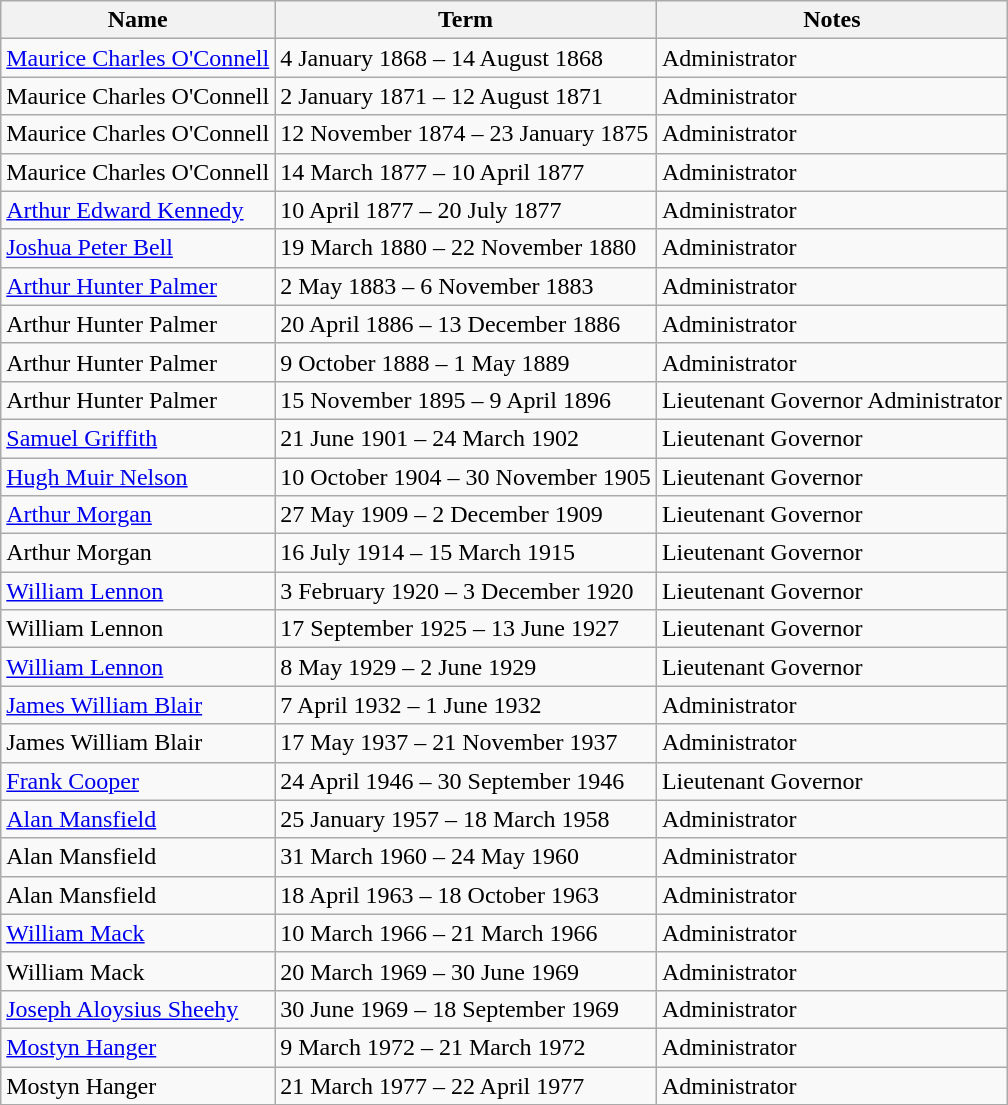<table class="wikitable">
<tr>
<th>Name</th>
<th>Term</th>
<th>Notes</th>
</tr>
<tr>
<td><a href='#'>Maurice Charles O'Connell</a></td>
<td>4 January 1868 – 14 August 1868</td>
<td>Administrator</td>
</tr>
<tr>
<td>Maurice Charles O'Connell</td>
<td>2 January 1871 – 12 August 1871</td>
<td>Administrator</td>
</tr>
<tr>
<td>Maurice Charles O'Connell</td>
<td>12 November 1874 – 23 January 1875</td>
<td>Administrator</td>
</tr>
<tr>
<td>Maurice Charles O'Connell</td>
<td>14 March 1877 – 10 April 1877</td>
<td>Administrator</td>
</tr>
<tr>
<td><a href='#'>Arthur Edward Kennedy</a></td>
<td>10 April 1877 – 20 July 1877</td>
<td>Administrator</td>
</tr>
<tr>
<td><a href='#'>Joshua Peter Bell</a></td>
<td>19 March 1880 – 22 November 1880</td>
<td>Administrator</td>
</tr>
<tr>
<td><a href='#'>Arthur Hunter Palmer</a></td>
<td>2 May 1883 – 6 November 1883</td>
<td>Administrator</td>
</tr>
<tr>
<td>Arthur Hunter Palmer</td>
<td>20 April 1886 – 13 December 1886</td>
<td>Administrator</td>
</tr>
<tr>
<td>Arthur Hunter Palmer</td>
<td>9 October 1888 – 1 May 1889</td>
<td>Administrator</td>
</tr>
<tr>
<td>Arthur Hunter Palmer</td>
<td>15 November 1895 – 9 April 1896</td>
<td>Lieutenant Governor Administrator</td>
</tr>
<tr>
<td><a href='#'>Samuel Griffith</a></td>
<td>21 June 1901 – 24 March 1902</td>
<td>Lieutenant Governor</td>
</tr>
<tr>
<td><a href='#'>Hugh Muir Nelson</a></td>
<td>10 October 1904 – 30 November 1905</td>
<td>Lieutenant Governor</td>
</tr>
<tr>
<td><a href='#'>Arthur Morgan</a></td>
<td>27 May 1909 – 2 December 1909</td>
<td>Lieutenant Governor</td>
</tr>
<tr>
<td>Arthur Morgan</td>
<td>16 July 1914 – 15 March 1915</td>
<td>Lieutenant Governor</td>
</tr>
<tr>
<td><a href='#'>William Lennon</a></td>
<td>3 February 1920 – 3 December 1920</td>
<td>Lieutenant Governor</td>
</tr>
<tr>
<td>William Lennon</td>
<td>17 September 1925 – 13 June 1927</td>
<td>Lieutenant Governor</td>
</tr>
<tr>
<td><a href='#'>William Lennon</a></td>
<td>8 May 1929 – 2 June 1929</td>
<td>Lieutenant Governor</td>
</tr>
<tr>
<td><a href='#'>James William Blair</a></td>
<td>7 April 1932 – 1 June 1932</td>
<td>Administrator</td>
</tr>
<tr>
<td>James William Blair</td>
<td>17 May 1937 – 21 November 1937</td>
<td>Administrator</td>
</tr>
<tr>
<td><a href='#'>Frank Cooper</a></td>
<td>24 April 1946 – 30 September 1946</td>
<td>Lieutenant Governor</td>
</tr>
<tr>
<td><a href='#'>Alan Mansfield</a></td>
<td>25 January 1957 – 18 March 1958</td>
<td>Administrator</td>
</tr>
<tr>
<td>Alan Mansfield</td>
<td>31 March 1960 – 24 May 1960</td>
<td>Administrator</td>
</tr>
<tr>
<td>Alan Mansfield</td>
<td>18 April 1963 – 18 October 1963</td>
<td>Administrator</td>
</tr>
<tr>
<td><a href='#'>William Mack</a></td>
<td>10 March 1966 – 21 March 1966</td>
<td>Administrator</td>
</tr>
<tr>
<td>William Mack</td>
<td>20 March 1969 – 30 June 1969</td>
<td>Administrator</td>
</tr>
<tr>
<td><a href='#'>Joseph Aloysius Sheehy</a></td>
<td>30 June 1969 – 18 September 1969</td>
<td>Administrator</td>
</tr>
<tr>
<td><a href='#'>Mostyn Hanger</a></td>
<td>9 March 1972 – 21 March 1972</td>
<td>Administrator</td>
</tr>
<tr>
<td>Mostyn Hanger</td>
<td>21 March 1977 – 22 April 1977</td>
<td>Administrator</td>
</tr>
</table>
